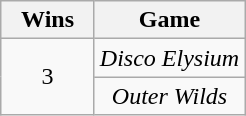<table class="wikitable" style="text-align:center;">
<tr>
<th scope="col" width="55">Wins</th>
<th scope="col" align="center">Game</th>
</tr>
<tr>
<td rowspan="2" style="text-align:center">3</td>
<td><em>Disco Elysium</em></td>
</tr>
<tr>
<td><em>Outer Wilds</em></td>
</tr>
</table>
